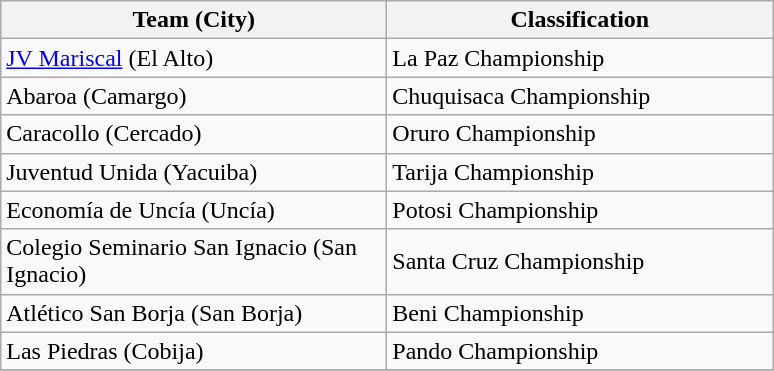<table class="wikitable sortable">
<tr>
<th width="250">Team (City)</th>
<th width="250">Classification</th>
</tr>
<tr>
<td><a href='#'>JV Mariscal</a> (El Alto)</td>
<td>La Paz Championship</td>
</tr>
<tr>
<td>Abaroa (Camargo)</td>
<td>Chuquisaca Championship</td>
</tr>
<tr>
<td>Caracollo (Cercado)</td>
<td>Oruro Championship</td>
</tr>
<tr>
<td>Juventud Unida (Yacuiba)</td>
<td>Tarija Championship</td>
</tr>
<tr>
<td>Economía de Uncía (Uncía)</td>
<td>Potosi Championship</td>
</tr>
<tr>
<td>Colegio Seminario San Ignacio (San Ignacio)</td>
<td>Santa Cruz Championship</td>
</tr>
<tr>
<td>Atlético San Borja (San Borja)</td>
<td>Beni Championship</td>
</tr>
<tr>
<td>Las Piedras (Cobija)</td>
<td>Pando Championship</td>
</tr>
<tr>
</tr>
</table>
